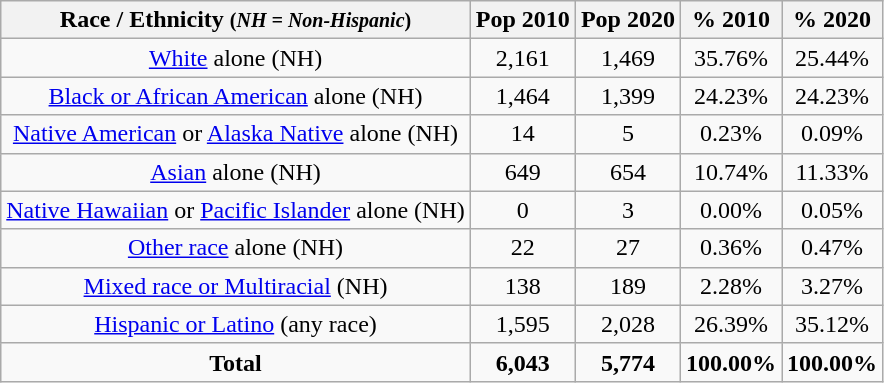<table class="wikitable" style="text-align:center;">
<tr>
<th>Race / Ethnicity <small>(<em>NH = Non-Hispanic</em>)</small></th>
<th>Pop 2010</th>
<th>Pop 2020</th>
<th>% 2010</th>
<th>% 2020</th>
</tr>
<tr>
<td><a href='#'>White</a> alone (NH)</td>
<td>2,161</td>
<td>1,469</td>
<td>35.76%</td>
<td>25.44%</td>
</tr>
<tr>
<td><a href='#'>Black or African American</a> alone (NH)</td>
<td>1,464</td>
<td>1,399</td>
<td>24.23%</td>
<td>24.23%</td>
</tr>
<tr>
<td><a href='#'>Native American</a> or <a href='#'>Alaska Native</a> alone (NH)</td>
<td>14</td>
<td>5</td>
<td>0.23%</td>
<td>0.09%</td>
</tr>
<tr>
<td><a href='#'>Asian</a> alone (NH)</td>
<td>649</td>
<td>654</td>
<td>10.74%</td>
<td>11.33%</td>
</tr>
<tr>
<td><a href='#'>Native Hawaiian</a> or <a href='#'>Pacific Islander</a> alone (NH)</td>
<td>0</td>
<td>3</td>
<td>0.00%</td>
<td>0.05%</td>
</tr>
<tr>
<td><a href='#'>Other race</a> alone (NH)</td>
<td>22</td>
<td>27</td>
<td>0.36%</td>
<td>0.47%</td>
</tr>
<tr>
<td><a href='#'>Mixed race or Multiracial</a> (NH)</td>
<td>138</td>
<td>189</td>
<td>2.28%</td>
<td>3.27%</td>
</tr>
<tr>
<td><a href='#'>Hispanic or Latino</a> (any race)</td>
<td>1,595</td>
<td>2,028</td>
<td>26.39%</td>
<td>35.12%</td>
</tr>
<tr>
<td><strong>Total</strong></td>
<td><strong>6,043</strong></td>
<td><strong>5,774</strong></td>
<td><strong>100.00%</strong></td>
<td><strong>100.00%</strong></td>
</tr>
</table>
